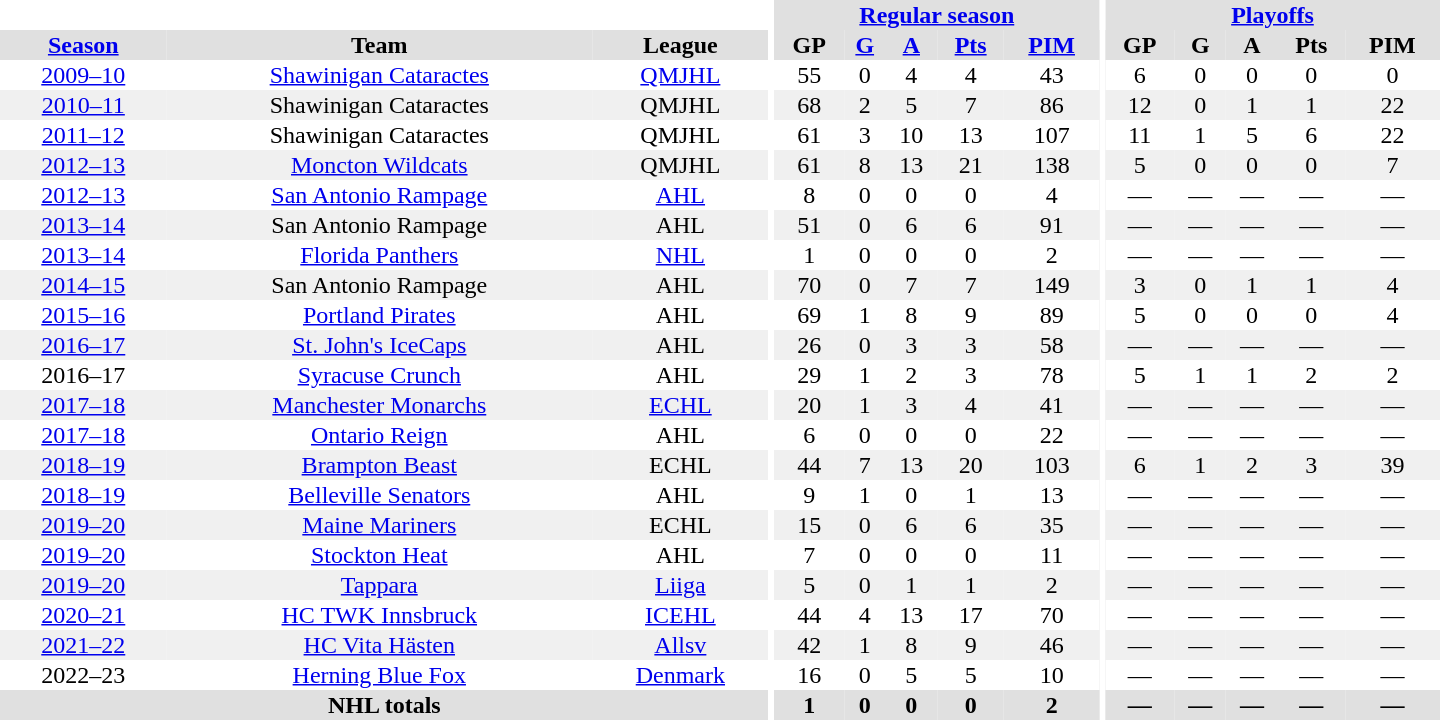<table border="0" cellpadding="1" cellspacing="0" style="text-align:center; width:60em">
<tr bgcolor="#e0e0e0">
<th colspan="3" bgcolor="#ffffff"></th>
<th rowspan="99" bgcolor="#ffffff"></th>
<th colspan="5"><a href='#'>Regular season</a></th>
<th rowspan="99" bgcolor="#ffffff"></th>
<th colspan="5"><a href='#'>Playoffs</a></th>
</tr>
<tr bgcolor="#e0e0e0">
<th><a href='#'>Season</a></th>
<th>Team</th>
<th>League</th>
<th>GP</th>
<th><a href='#'>G</a></th>
<th><a href='#'>A</a></th>
<th><a href='#'>Pts</a></th>
<th><a href='#'>PIM</a></th>
<th>GP</th>
<th>G</th>
<th>A</th>
<th>Pts</th>
<th>PIM</th>
</tr>
<tr>
<td><a href='#'>2009–10</a></td>
<td><a href='#'>Shawinigan Cataractes</a></td>
<td><a href='#'>QMJHL</a></td>
<td>55</td>
<td>0</td>
<td>4</td>
<td>4</td>
<td>43</td>
<td>6</td>
<td>0</td>
<td>0</td>
<td>0</td>
<td>0</td>
</tr>
<tr bgcolor="#f0f0f0">
<td><a href='#'>2010–11</a></td>
<td>Shawinigan Cataractes</td>
<td>QMJHL</td>
<td>68</td>
<td>2</td>
<td>5</td>
<td>7</td>
<td>86</td>
<td>12</td>
<td>0</td>
<td>1</td>
<td>1</td>
<td>22</td>
</tr>
<tr>
<td><a href='#'>2011–12</a></td>
<td>Shawinigan Cataractes</td>
<td>QMJHL</td>
<td>61</td>
<td>3</td>
<td>10</td>
<td>13</td>
<td>107</td>
<td>11</td>
<td>1</td>
<td>5</td>
<td>6</td>
<td>22</td>
</tr>
<tr bgcolor="#f0f0f0">
<td><a href='#'>2012–13</a></td>
<td><a href='#'>Moncton Wildcats</a></td>
<td>QMJHL</td>
<td>61</td>
<td>8</td>
<td>13</td>
<td>21</td>
<td>138</td>
<td>5</td>
<td>0</td>
<td>0</td>
<td>0</td>
<td>7</td>
</tr>
<tr>
<td><a href='#'>2012–13</a></td>
<td><a href='#'>San Antonio Rampage</a></td>
<td><a href='#'>AHL</a></td>
<td>8</td>
<td>0</td>
<td>0</td>
<td>0</td>
<td>4</td>
<td>—</td>
<td>—</td>
<td>—</td>
<td>—</td>
<td>—</td>
</tr>
<tr bgcolor="#f0f0f0">
<td><a href='#'>2013–14</a></td>
<td>San Antonio Rampage</td>
<td>AHL</td>
<td>51</td>
<td>0</td>
<td>6</td>
<td>6</td>
<td>91</td>
<td>—</td>
<td>—</td>
<td>—</td>
<td>—</td>
<td>—</td>
</tr>
<tr>
<td><a href='#'>2013–14</a></td>
<td><a href='#'>Florida Panthers</a></td>
<td><a href='#'>NHL</a></td>
<td>1</td>
<td>0</td>
<td>0</td>
<td>0</td>
<td>2</td>
<td>—</td>
<td>—</td>
<td>—</td>
<td>—</td>
<td>—</td>
</tr>
<tr bgcolor="#f0f0f0">
<td><a href='#'>2014–15</a></td>
<td>San Antonio Rampage</td>
<td>AHL</td>
<td>70</td>
<td>0</td>
<td>7</td>
<td>7</td>
<td>149</td>
<td>3</td>
<td>0</td>
<td>1</td>
<td>1</td>
<td>4</td>
</tr>
<tr>
<td><a href='#'>2015–16</a></td>
<td><a href='#'>Portland Pirates</a></td>
<td>AHL</td>
<td>69</td>
<td>1</td>
<td>8</td>
<td>9</td>
<td>89</td>
<td>5</td>
<td>0</td>
<td>0</td>
<td>0</td>
<td>4</td>
</tr>
<tr bgcolor="#f0f0f0">
<td><a href='#'>2016–17</a></td>
<td><a href='#'>St. John's IceCaps</a></td>
<td>AHL</td>
<td>26</td>
<td>0</td>
<td>3</td>
<td>3</td>
<td>58</td>
<td>—</td>
<td>—</td>
<td>—</td>
<td>—</td>
<td>—</td>
</tr>
<tr>
<td>2016–17</td>
<td><a href='#'>Syracuse Crunch</a></td>
<td>AHL</td>
<td>29</td>
<td>1</td>
<td>2</td>
<td>3</td>
<td>78</td>
<td>5</td>
<td>1</td>
<td>1</td>
<td>2</td>
<td>2</td>
</tr>
<tr bgcolor="#f0f0f0">
<td><a href='#'>2017–18</a></td>
<td><a href='#'>Manchester Monarchs</a></td>
<td><a href='#'>ECHL</a></td>
<td>20</td>
<td>1</td>
<td>3</td>
<td>4</td>
<td>41</td>
<td>—</td>
<td>—</td>
<td>—</td>
<td>—</td>
<td>—</td>
</tr>
<tr>
<td><a href='#'>2017–18</a></td>
<td><a href='#'>Ontario Reign</a></td>
<td>AHL</td>
<td>6</td>
<td>0</td>
<td>0</td>
<td>0</td>
<td>22</td>
<td>—</td>
<td>—</td>
<td>—</td>
<td>—</td>
<td>—</td>
</tr>
<tr bgcolor="#f0f0f0">
<td><a href='#'>2018–19</a></td>
<td><a href='#'>Brampton Beast</a></td>
<td>ECHL</td>
<td>44</td>
<td>7</td>
<td>13</td>
<td>20</td>
<td>103</td>
<td>6</td>
<td>1</td>
<td>2</td>
<td>3</td>
<td>39</td>
</tr>
<tr>
<td><a href='#'>2018–19</a></td>
<td><a href='#'>Belleville Senators</a></td>
<td>AHL</td>
<td>9</td>
<td>1</td>
<td>0</td>
<td>1</td>
<td>13</td>
<td>—</td>
<td>—</td>
<td>—</td>
<td>—</td>
<td>—</td>
</tr>
<tr bgcolor="#f0f0f0">
<td><a href='#'>2019–20</a></td>
<td><a href='#'>Maine Mariners</a></td>
<td>ECHL</td>
<td>15</td>
<td>0</td>
<td>6</td>
<td>6</td>
<td>35</td>
<td>—</td>
<td>—</td>
<td>—</td>
<td>—</td>
<td>—</td>
</tr>
<tr>
<td><a href='#'>2019–20</a></td>
<td><a href='#'>Stockton Heat</a></td>
<td>AHL</td>
<td>7</td>
<td>0</td>
<td>0</td>
<td>0</td>
<td>11</td>
<td>—</td>
<td>—</td>
<td>—</td>
<td>—</td>
<td>—</td>
</tr>
<tr bgcolor="#f0f0f0">
<td><a href='#'>2019–20</a></td>
<td><a href='#'>Tappara</a></td>
<td><a href='#'>Liiga</a></td>
<td>5</td>
<td>0</td>
<td>1</td>
<td>1</td>
<td>2</td>
<td>—</td>
<td>—</td>
<td>—</td>
<td>—</td>
<td>—</td>
</tr>
<tr>
<td><a href='#'>2020–21</a></td>
<td><a href='#'>HC TWK Innsbruck</a></td>
<td><a href='#'>ICEHL</a></td>
<td>44</td>
<td>4</td>
<td>13</td>
<td>17</td>
<td>70</td>
<td>—</td>
<td>—</td>
<td>—</td>
<td>—</td>
<td>—</td>
</tr>
<tr bgcolor="#f0f0f0">
<td><a href='#'>2021–22</a></td>
<td><a href='#'>HC Vita Hästen</a></td>
<td><a href='#'>Allsv</a></td>
<td>42</td>
<td>1</td>
<td>8</td>
<td>9</td>
<td>46</td>
<td>—</td>
<td>—</td>
<td>—</td>
<td>—</td>
<td>—</td>
</tr>
<tr>
<td>2022–23</td>
<td><a href='#'>Herning Blue Fox</a></td>
<td><a href='#'>Denmark</a></td>
<td>16</td>
<td>0</td>
<td>5</td>
<td>5</td>
<td>10</td>
<td>—</td>
<td>—</td>
<td>—</td>
<td>—</td>
<td>—</td>
</tr>
<tr bgcolor="#e0e0e0">
<th colspan="3">NHL totals</th>
<th>1</th>
<th>0</th>
<th>0</th>
<th>0</th>
<th>2</th>
<th>—</th>
<th>—</th>
<th>—</th>
<th>—</th>
<th>—</th>
</tr>
</table>
